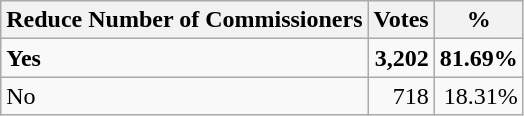<table class="wikitable">
<tr>
<th>Reduce Number of Commissioners</th>
<th>Votes</th>
<th>%</th>
</tr>
<tr>
<td><strong>Yes</strong></td>
<td align="right"><strong>3,202</strong></td>
<td align="right"><strong>81.69%</strong></td>
</tr>
<tr>
<td>No</td>
<td align="right">718</td>
<td align="right">18.31%</td>
</tr>
</table>
